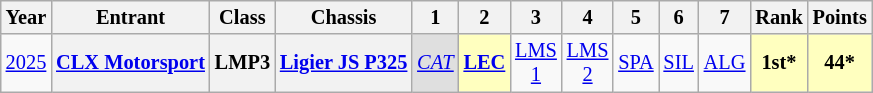<table class="wikitable" style="text-align:center; font-size:85%">
<tr>
<th>Year</th>
<th>Entrant</th>
<th>Class</th>
<th>Chassis</th>
<th>1</th>
<th>2</th>
<th>3</th>
<th>4</th>
<th>5</th>
<th>6</th>
<th>7</th>
<th>Rank</th>
<th>Points</th>
</tr>
<tr>
<td><a href='#'>2025</a></td>
<th nowrap><a href='#'>CLX Motorsport</a></th>
<th>LMP3</th>
<th nowrap><a href='#'>Ligier JS P325</a></th>
<td style="background:#DFDFDF;"><em><a href='#'>CAT</a></em><br></td>
<td style="background:#FFFFBF;"><strong><a href='#'>LEC</a></strong><br></td>
<td><a href='#'>LMS<br>1</a></td>
<td><a href='#'>LMS<br>2</a></td>
<td><a href='#'>SPA</a></td>
<td><a href='#'>SIL</a></td>
<td><a href='#'>ALG</a></td>
<th style="background:#FFFFBF;">1st*</th>
<th style="background:#FFFFBF;">44*</th>
</tr>
</table>
